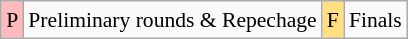<table class="wikitable" style="margin:0.5em auto; font-size:90%; line-height:1.25em;">
<tr>
<td bgcolor="#FFBBBB" align=center>P</td>
<td>Preliminary rounds & Repechage</td>
<td bgcolor="#FFDF80" align=center>F</td>
<td>Finals</td>
</tr>
</table>
